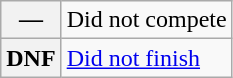<table class="wikitable">
<tr>
<th scope="row">—</th>
<td>Did not compete</td>
</tr>
<tr>
<th scope="row">DNF</th>
<td><a href='#'>Did not finish</a></td>
</tr>
</table>
